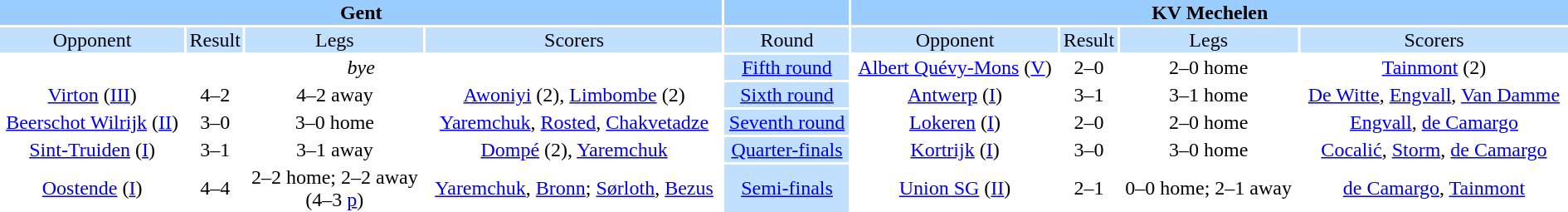<table width="100%" style="text-align:center">
<tr style="vertical-align:top; background:#9cf;">
<th colspan=4 style="width:1*">Gent</th>
<th></th>
<th colspan=4 style="width:1*">KV Mechelen</th>
</tr>
<tr style="vertical-align:top; background:#c1e0ff;">
<td>Opponent</td>
<td>Result</td>
<td>Legs</td>
<td>Scorers</td>
<td style="background:#c1e0ff;">Round</td>
<td>Opponent</td>
<td>Result</td>
<td>Legs</td>
<td>Scorers</td>
</tr>
<tr>
<td colspan=4><em>bye</em></td>
<td style="background:#c1e0ff;"><a href='#'>Fifth round</a></td>
<td><a href='#'>Albert Quévy-Mons</a> (<a href='#'>V</a>)</td>
<td>2–0</td>
<td>2–0 home</td>
<td><a href='#'>Tainmont</a> (2)</td>
</tr>
<tr>
<td><a href='#'>Virton</a> (<a href='#'>III</a>)</td>
<td>4–2</td>
<td>4–2 away</td>
<td><a href='#'>Awoniyi</a> (2), <a href='#'>Limbombe</a> (2)</td>
<td style="background:#c1e0ff;"><a href='#'>Sixth round</a></td>
<td><a href='#'>Antwerp</a> (<a href='#'>I</a>)</td>
<td>3–1</td>
<td>3–1 home</td>
<td><a href='#'>De Witte</a>, <a href='#'>Engvall</a>, <a href='#'>Van Damme</a></td>
</tr>
<tr>
<td><a href='#'>Beerschot Wilrijk</a> (<a href='#'>II</a>)</td>
<td>3–0</td>
<td>3–0 home</td>
<td><a href='#'>Yaremchuk</a>, <a href='#'>Rosted</a>, <a href='#'>Chakvetadze</a></td>
<td style="background:#c1e0ff;"><a href='#'>Seventh round</a></td>
<td><a href='#'>Lokeren</a> (<a href='#'>I</a>)</td>
<td>2–0</td>
<td>2–0 home</td>
<td><a href='#'>Engvall</a>, <a href='#'>de Camargo</a></td>
</tr>
<tr>
<td><a href='#'>Sint-Truiden</a> (<a href='#'>I</a>)</td>
<td>3–1</td>
<td>3–1 away</td>
<td><a href='#'>Dompé</a> (2), <a href='#'>Yaremchuk</a></td>
<td style="background:#c1e0ff;"><a href='#'>Quarter-finals</a></td>
<td><a href='#'>Kortrijk</a> (<a href='#'>I</a>)</td>
<td>3–0</td>
<td>3–0 home</td>
<td><a href='#'>Cocalić</a>, <a href='#'>Storm</a>, <a href='#'>de Camargo</a></td>
</tr>
<tr>
<td><a href='#'>Oostende</a> (<a href='#'>I</a>)</td>
<td>4–4</td>
<td>2–2 home; 2–2 away <br>(4–3 <a href='#'>p</a>)</td>
<td><a href='#'>Yaremchuk</a>, <a href='#'>Bronn</a>; <a href='#'>Sørloth</a>, <a href='#'>Bezus</a></td>
<td style="background:#c1e0ff;"><a href='#'>Semi-finals</a></td>
<td><a href='#'>Union SG</a> (<a href='#'>II</a>)</td>
<td>2–1</td>
<td>0–0 home; 2–1 away</td>
<td><a href='#'>de Camargo</a>, <a href='#'>Tainmont</a></td>
</tr>
</table>
